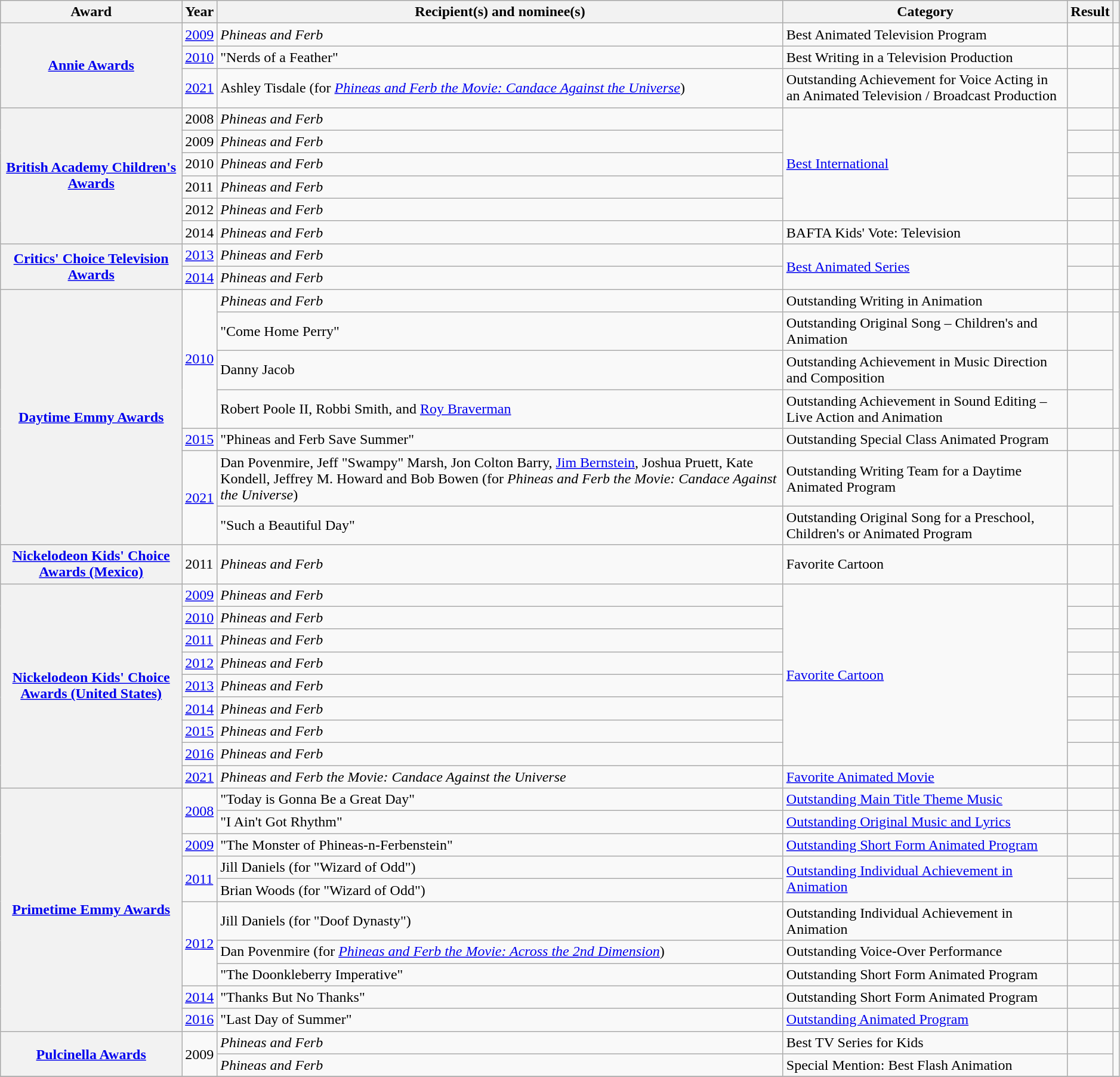<table class="wikitable plainrowheaders sortable" style="width:99%;">
<tr style="background:#ccc; text-align:center;">
<th scope="col">Award</th>
<th scope="col">Year</th>
<th scope="col">Recipient(s) and nominee(s)</th>
<th scope="col">Category</th>
<th scope="col">Result</th>
<th scope="col" class="unsortable"></th>
</tr>
<tr>
<th scope="row" rowspan="3"><a href='#'>Annie Awards</a></th>
<td><a href='#'>2009</a></td>
<td data-sort-value="Phineas and Ferb"><em>Phineas and Ferb</em></td>
<td>Best Animated Television Program</td>
<td></td>
<td style="text-align:center;"></td>
</tr>
<tr>
<td><a href='#'>2010</a></td>
<td data-sort-value="Nerds of a Feather">"Nerds of a Feather"</td>
<td>Best Writing in a Television Production</td>
<td></td>
<td style="text-align:center;"></td>
</tr>
<tr>
<td><a href='#'>2021</a></td>
<td data-sort-value="Tisdale, Ashley">Ashley Tisdale (for <em><a href='#'>Phineas and Ferb the Movie: Candace Against the Universe</a></em>)</td>
<td>Outstanding Achievement for Voice Acting in an Animated Television / Broadcast Production</td>
<td></td>
<td style="text-align:center;"></td>
</tr>
<tr>
<th scope="row" rowspan="6"><a href='#'>British Academy Children's Awards</a></th>
<td>2008</td>
<td data-sort-value="Phineas and Ferb"><em>Phineas and Ferb</em></td>
<td rowspan="5"><a href='#'>Best International</a></td>
<td></td>
<td style="text-align:center;"></td>
</tr>
<tr>
<td>2009</td>
<td data-sort-value="Phineas and Ferb"><em>Phineas and Ferb</em></td>
<td></td>
<td style="text-align:center;"></td>
</tr>
<tr>
<td>2010</td>
<td data-sort-value="Phineas and Ferb"><em>Phineas and Ferb</em></td>
<td></td>
<td style="text-align:center;"></td>
</tr>
<tr>
<td>2011</td>
<td data-sort-value="Phineas and Ferb"><em>Phineas and Ferb</em></td>
<td></td>
<td style="text-align:center;"></td>
</tr>
<tr>
<td>2012</td>
<td data-sort-value="Phineas and Ferb"><em>Phineas and Ferb</em></td>
<td></td>
<td style="text-align:center;"></td>
</tr>
<tr>
<td>2014</td>
<td data-sort-value="Phineas and Ferb"><em>Phineas and Ferb</em></td>
<td>BAFTA Kids' Vote: Television</td>
<td></td>
<td style="text-align:center;"></td>
</tr>
<tr>
<th scope="row" rowspan="2"><a href='#'>Critics' Choice Television Awards</a></th>
<td><a href='#'>2013</a></td>
<td data-sort-value="Phineas and Ferb"><em>Phineas and Ferb</em></td>
<td rowspan="2"><a href='#'>Best Animated Series</a></td>
<td></td>
<td style="text-align:center;"></td>
</tr>
<tr>
<td><a href='#'>2014</a></td>
<td data-sort-value="Phineas and Ferb"><em>Phineas and Ferb</em></td>
<td></td>
<td style="text-align:center;"></td>
</tr>
<tr>
<th scope="row" rowspan="7"><a href='#'>Daytime Emmy Awards</a></th>
<td rowspan="4"><a href='#'>2010</a></td>
<td data-sort-value="Phineas and Ferb"><em>Phineas and Ferb</em></td>
<td>Outstanding Writing in Animation</td>
<td></td>
<td style="text-align:center;"></td>
</tr>
<tr>
<td data-sort-value="Come Home Perry">"Come Home Perry"</td>
<td>Outstanding Original Song – Children's and Animation</td>
<td></td>
<td style="text-align:center;" rowspan="3"></td>
</tr>
<tr>
<td data-sort-value="Jacob, Danny">Danny Jacob</td>
<td>Outstanding Achievement in Music Direction and Composition</td>
<td></td>
</tr>
<tr>
<td data-sort-value="Poole, Robert, Smith, Robbi, and Braverman Roy">Robert Poole II, Robbi Smith, and <a href='#'>Roy Braverman</a></td>
<td>Outstanding Achievement in Sound Editing – Live Action and Animation</td>
<td></td>
</tr>
<tr>
<td><a href='#'>2015</a></td>
<td data-sort-value="Phineas and Ferb Save Summer">"Phineas and Ferb Save Summer"</td>
<td>Outstanding Special Class Animated Program</td>
<td></td>
<td style="text-align:center;"></td>
</tr>
<tr>
<td rowspan="2"><a href='#'>2021</a></td>
<td data-sort-value="Povenmire, Dan">Dan Povenmire, Jeff "Swampy" Marsh, Jon Colton Barry, <a href='#'>Jim Bernstein</a>, Joshua Pruett, Kate Kondell, Jeffrey M. Howard and Bob Bowen (for <em>Phineas and Ferb the Movie: Candace Against the Universe</em>)</td>
<td>Outstanding Writing Team for a Daytime Animated Program</td>
<td></td>
<td style="text-align:center;" rowspan="2"></td>
</tr>
<tr>
<td data-sort-value="Such a Beautiful Day">"Such a Beautiful Day"</td>
<td>Outstanding Original Song for a Preschool, Children's or Animated Program</td>
<td></td>
</tr>
<tr>
<th scope="row"><a href='#'>Nickelodeon Kids' Choice Awards (Mexico)</a></th>
<td>2011</td>
<td data-sort-value="Phineas and Ferb"><em>Phineas and Ferb</em></td>
<td>Favorite Cartoon</td>
<td></td>
<td style="text-align:center;"></td>
</tr>
<tr>
<th scope="row" rowspan="9"><a href='#'>Nickelodeon Kids' Choice Awards (United States)</a></th>
<td><a href='#'>2009</a></td>
<td data-sort-value="Phineas and Ferb"><em>Phineas and Ferb</em></td>
<td rowspan="8"><a href='#'>Favorite Cartoon</a></td>
<td></td>
<td style="text-align:center;"></td>
</tr>
<tr>
<td><a href='#'>2010</a></td>
<td data-sort-value="Phineas and Ferb"><em>Phineas and Ferb</em></td>
<td></td>
<td style="text-align:center;"></td>
</tr>
<tr>
<td><a href='#'>2011</a></td>
<td data-sort-value="Phineas and Ferb"><em>Phineas and Ferb</em></td>
<td></td>
<td style="text-align:center;"></td>
</tr>
<tr>
<td><a href='#'>2012</a></td>
<td data-sort-value="Phineas and Ferb"><em>Phineas and Ferb</em></td>
<td></td>
<td style="text-align:center;"></td>
</tr>
<tr>
<td><a href='#'>2013</a></td>
<td data-sort-value="Phineas and Ferb"><em>Phineas and Ferb</em></td>
<td></td>
<td style="text-align:center;"></td>
</tr>
<tr>
<td><a href='#'>2014</a></td>
<td data-sort-value="Phineas and Ferb"><em>Phineas and Ferb</em></td>
<td></td>
<td style="text-align:center;"></td>
</tr>
<tr>
<td><a href='#'>2015</a></td>
<td data-sort-value="Phineas and Ferb"><em>Phineas and Ferb</em></td>
<td></td>
<td style="text-align:center;"></td>
</tr>
<tr>
<td><a href='#'>2016</a></td>
<td data-sort-value="Phineas and Ferb"><em>Phineas and Ferb</em></td>
<td></td>
<td style="text-align:center;"></td>
</tr>
<tr>
<td><a href='#'>2021</a></td>
<td data-sort-value="Phineas and Ferb the Movie: Candace Against the Universe"><em>Phineas and Ferb the Movie: Candace Against the Universe</em></td>
<td><a href='#'>Favorite Animated Movie</a></td>
<td></td>
<td style="text-align:center;"></td>
</tr>
<tr>
<th scope="row" rowspan="10"><a href='#'>Primetime Emmy Awards</a></th>
<td rowspan="2"><a href='#'>2008</a></td>
<td data-sort-value="Today is Gonna Be a Great Day">"Today is Gonna Be a Great Day"</td>
<td><a href='#'>Outstanding Main Title Theme Music</a></td>
<td></td>
<td style="text-align:center;"></td>
</tr>
<tr>
<td data-sort-value="I Ain't Got Rhythm">"I Ain't Got Rhythm"</td>
<td><a href='#'>Outstanding Original Music and Lyrics</a></td>
<td></td>
<td style="text-align:center;"></td>
</tr>
<tr>
<td rowspan="1"><a href='#'>2009</a></td>
<td data-sort-value="The Monster of Phineas-n-Ferbenstein">"The Monster of Phineas-n-Ferbenstein"</td>
<td><a href='#'>Outstanding Short Form Animated Program</a></td>
<td></td>
<td style="text-align:center;"></td>
</tr>
<tr>
<td rowspan="2"><a href='#'>2011</a></td>
<td data-sort-value="Daniels, Jill (for "Wizard of Odd")">Jill Daniels (for "Wizard of Odd")</td>
<td rowspan="2"><a href='#'>Outstanding Individual Achievement in Animation</a></td>
<td></td>
<td style="text-align:center;" rowspan="2"></td>
</tr>
<tr>
<td data-sort-value="Woods, Brian (for "Wizard of Odd")">Brian Woods (for "Wizard of Odd")</td>
<td></td>
</tr>
<tr>
<td rowspan="3"><a href='#'>2012</a></td>
<td data-sort-value="Daniels, Jill (for "Doof Dynasty")">Jill Daniels (for "Doof Dynasty")</td>
<td>Outstanding Individual Achievement in Animation</td>
<td></td>
<td style="text-align:center;"></td>
</tr>
<tr>
<td data-sort-value="Povenmire, Dan (for "Phineas and Ferb the Movie: Across the 2nd Dimension")">Dan Povenmire (for <em><a href='#'>Phineas and Ferb the Movie: Across the 2nd Dimension</a></em>)</td>
<td>Outstanding Voice-Over Performance</td>
<td></td>
<td style="text-align:center;"></td>
</tr>
<tr>
<td data-sort-value="The Doonkleberry Imperative">"The Doonkleberry Imperative"</td>
<td>Outstanding Short Form Animated Program</td>
<td></td>
<td style="text-align:center;"></td>
</tr>
<tr>
<td><a href='#'>2014</a></td>
<td data-sort-value="Thanks But No Thanks">"Thanks But No Thanks"</td>
<td>Outstanding Short Form Animated Program</td>
<td></td>
<td style="text-align:center;"></td>
</tr>
<tr>
<td><a href='#'>2016</a></td>
<td data-sort-value="Last Day of Summer">"Last Day of Summer"</td>
<td><a href='#'>Outstanding Animated Program</a></td>
<td></td>
<td style="text-align:center;"></td>
</tr>
<tr>
<th scope="row" rowspan="2"><a href='#'>Pulcinella Awards</a></th>
<td rowspan="2">2009</td>
<td data-sort-value="Phineas and Ferb"><em>Phineas and Ferb</em></td>
<td>Best TV Series for Kids</td>
<td></td>
<td style="text-align:center;" rowspan="2"></td>
</tr>
<tr>
<td data-sort-value="Phineas and Ferb"><em>Phineas and Ferb</em></td>
<td>Special Mention: Best Flash Animation</td>
<td></td>
</tr>
<tr>
</tr>
</table>
